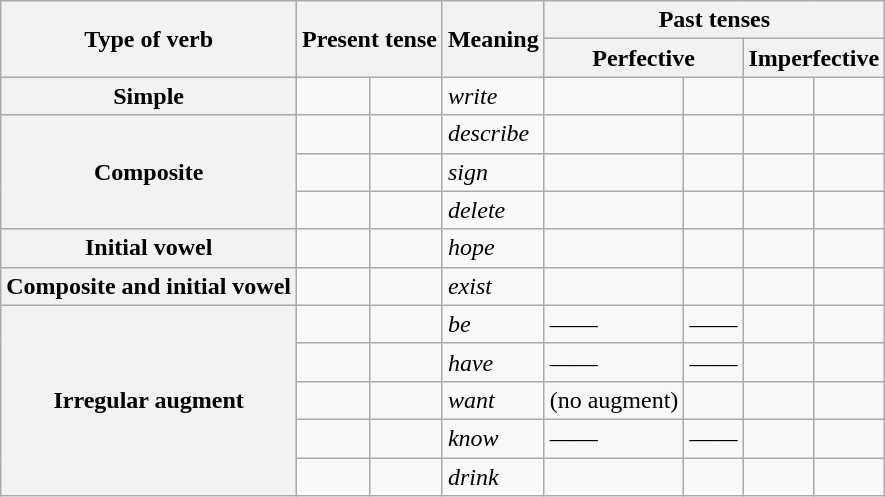<table class="wikitable">
<tr>
<th rowspan="2">Type of verb</th>
<th colspan="2" rowspan="2">Present tense</th>
<th rowspan="2">Meaning</th>
<th colspan="4">Past tenses</th>
</tr>
<tr>
<th colspan="2">Perfective</th>
<th colspan="2">Imperfective</th>
</tr>
<tr>
<th>Simple</th>
<td></td>
<td></td>
<td><em>write</em></td>
<td></td>
<td></td>
<td></td>
<td></td>
</tr>
<tr>
<th rowspan="3">Composite</th>
<td></td>
<td></td>
<td><em>describe</em></td>
<td></td>
<td></td>
<td></td>
<td></td>
</tr>
<tr>
<td></td>
<td></td>
<td><em>sign</em></td>
<td></td>
<td></td>
<td></td>
<td></td>
</tr>
<tr>
<td></td>
<td></td>
<td><em>delete</em></td>
<td></td>
<td></td>
<td></td>
<td></td>
</tr>
<tr>
<th>Initial vowel</th>
<td></td>
<td></td>
<td><em>hope</em></td>
<td></td>
<td></td>
<td></td>
<td></td>
</tr>
<tr>
<th>Composite and initial vowel</th>
<td></td>
<td></td>
<td><em>exist</em></td>
<td></td>
<td></td>
<td></td>
<td></td>
</tr>
<tr>
<th rowspan="5">Irregular augment</th>
<td></td>
<td></td>
<td><em>be</em></td>
<td>——</td>
<td>——</td>
<td></td>
<td></td>
</tr>
<tr>
<td></td>
<td></td>
<td><em>have</em></td>
<td>——</td>
<td>——</td>
<td></td>
<td></td>
</tr>
<tr>
<td></td>
<td></td>
<td><em>want</em></td>
<td> (no augment)</td>
<td></td>
<td></td>
<td></td>
</tr>
<tr>
<td></td>
<td></td>
<td><em>know</em></td>
<td>——</td>
<td>——</td>
<td></td>
<td></td>
</tr>
<tr>
<td></td>
<td></td>
<td><em>drink</em></td>
<td></td>
<td></td>
<td></td>
<td></td>
</tr>
</table>
